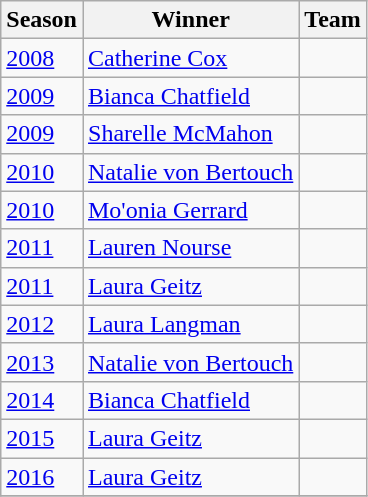<table class="wikitable collapsible">
<tr>
<th>Season</th>
<th>Winner</th>
<th>Team</th>
</tr>
<tr>
<td><a href='#'>2008</a></td>
<td><a href='#'>Catherine Cox</a></td>
<td></td>
</tr>
<tr>
<td><a href='#'>2009</a></td>
<td><a href='#'>Bianca Chatfield</a> <em></em></td>
<td></td>
</tr>
<tr>
<td><a href='#'>2009</a></td>
<td><a href='#'>Sharelle McMahon</a> <em></em></td>
<td></td>
</tr>
<tr>
<td><a href='#'>2010</a></td>
<td><a href='#'>Natalie von Bertouch</a> <em></em></td>
<td></td>
</tr>
<tr>
<td><a href='#'>2010</a></td>
<td><a href='#'>Mo'onia Gerrard</a>  <em></em></td>
<td></td>
</tr>
<tr>
<td><a href='#'>2011</a></td>
<td><a href='#'>Lauren Nourse</a> <em></em></td>
<td></td>
</tr>
<tr>
<td><a href='#'>2011</a></td>
<td><a href='#'>Laura Geitz</a> <em></em></td>
<td></td>
</tr>
<tr>
<td><a href='#'>2012</a></td>
<td><a href='#'>Laura Langman</a></td>
<td></td>
</tr>
<tr>
<td><a href='#'>2013</a></td>
<td><a href='#'>Natalie von Bertouch</a></td>
<td></td>
</tr>
<tr>
<td><a href='#'>2014</a></td>
<td><a href='#'>Bianca Chatfield</a></td>
<td></td>
</tr>
<tr>
<td><a href='#'>2015</a></td>
<td><a href='#'>Laura Geitz</a></td>
<td></td>
</tr>
<tr>
<td><a href='#'>2016</a></td>
<td><a href='#'>Laura Geitz</a></td>
<td></td>
</tr>
<tr>
</tr>
</table>
